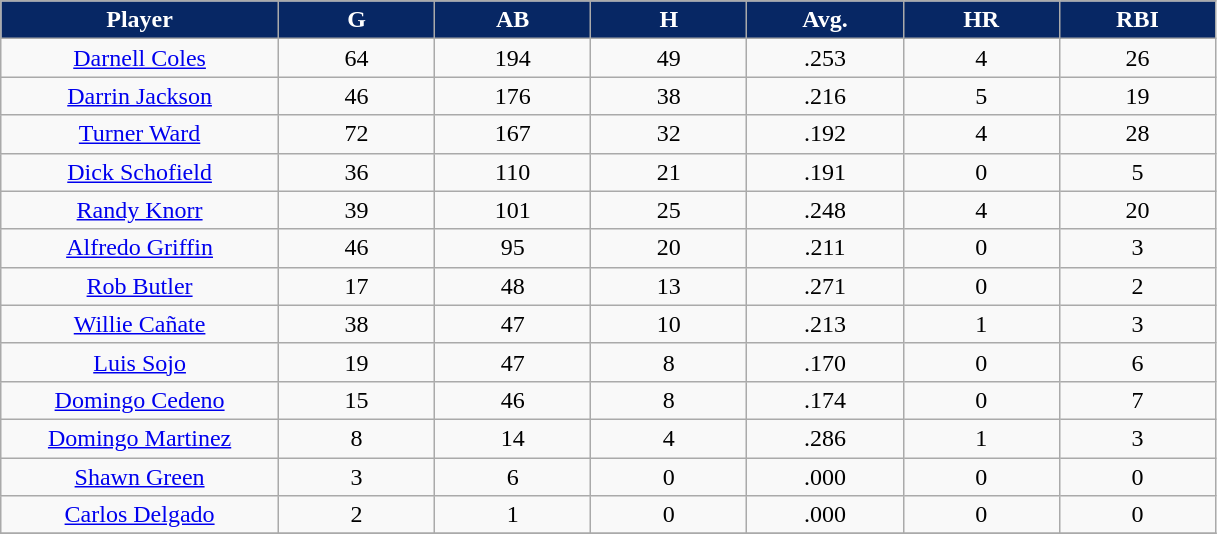<table class="wikitable sortable">
<tr>
<th style="background:#072764;color:white;" width="16%">Player</th>
<th style="background:#072764;color:white;" width="9%">G</th>
<th style="background:#072764;color:white;" width="9%">AB</th>
<th style="background:#072764;color:white;" width="9%">H</th>
<th style="background:#072764;color:white;" width="9%">Avg.</th>
<th style="background:#072764;color:white;" width="9%">HR</th>
<th style="background:#072764;color:white;" width="9%">RBI</th>
</tr>
<tr align="center">
<td><a href='#'>Darnell Coles</a></td>
<td>64</td>
<td>194</td>
<td>49</td>
<td>.253</td>
<td>4</td>
<td>26</td>
</tr>
<tr align="center">
<td><a href='#'>Darrin Jackson</a></td>
<td>46</td>
<td>176</td>
<td>38</td>
<td>.216</td>
<td>5</td>
<td>19</td>
</tr>
<tr align="center">
<td><a href='#'>Turner Ward</a></td>
<td>72</td>
<td>167</td>
<td>32</td>
<td>.192</td>
<td>4</td>
<td>28</td>
</tr>
<tr align="center">
<td><a href='#'>Dick Schofield</a></td>
<td>36</td>
<td>110</td>
<td>21</td>
<td>.191</td>
<td>0</td>
<td>5</td>
</tr>
<tr align="center">
<td><a href='#'>Randy Knorr</a></td>
<td>39</td>
<td>101</td>
<td>25</td>
<td>.248</td>
<td>4</td>
<td>20</td>
</tr>
<tr align="center">
<td><a href='#'>Alfredo Griffin</a></td>
<td>46</td>
<td>95</td>
<td>20</td>
<td>.211</td>
<td>0</td>
<td>3</td>
</tr>
<tr align="center">
<td><a href='#'>Rob Butler</a></td>
<td>17</td>
<td>48</td>
<td>13</td>
<td>.271</td>
<td>0</td>
<td>2</td>
</tr>
<tr align="center">
<td><a href='#'>Willie Cañate</a></td>
<td>38</td>
<td>47</td>
<td>10</td>
<td>.213</td>
<td>1</td>
<td>3</td>
</tr>
<tr align="center">
<td><a href='#'>Luis Sojo</a></td>
<td>19</td>
<td>47</td>
<td>8</td>
<td>.170</td>
<td>0</td>
<td>6</td>
</tr>
<tr align="center">
<td><a href='#'>Domingo Cedeno</a></td>
<td>15</td>
<td>46</td>
<td>8</td>
<td>.174</td>
<td>0</td>
<td>7</td>
</tr>
<tr align="center">
<td><a href='#'>Domingo Martinez</a></td>
<td>8</td>
<td>14</td>
<td>4</td>
<td>.286</td>
<td>1</td>
<td>3</td>
</tr>
<tr align="center">
<td><a href='#'>Shawn Green</a></td>
<td>3</td>
<td>6</td>
<td>0</td>
<td>.000</td>
<td>0</td>
<td>0</td>
</tr>
<tr align="center">
<td><a href='#'>Carlos Delgado</a></td>
<td>2</td>
<td>1</td>
<td>0</td>
<td>.000</td>
<td>0</td>
<td>0</td>
</tr>
<tr align="center">
</tr>
</table>
